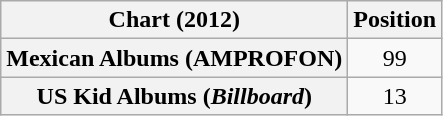<table class="wikitable sortable plainrowheaders" style="text-align:center">
<tr>
<th>Chart (2012)</th>
<th>Position</th>
</tr>
<tr>
<th scope="row">Mexican Albums (AMPROFON)</th>
<td>99</td>
</tr>
<tr>
<th scope="row">US Kid Albums (<em>Billboard</em>)</th>
<td>13</td>
</tr>
</table>
